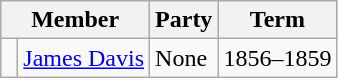<table class="wikitable">
<tr>
<th colspan="2">Member</th>
<th>Party</th>
<th>Term</th>
</tr>
<tr>
<td> </td>
<td><a href='#'>James Davis</a></td>
<td>None</td>
<td>1856–1859</td>
</tr>
</table>
